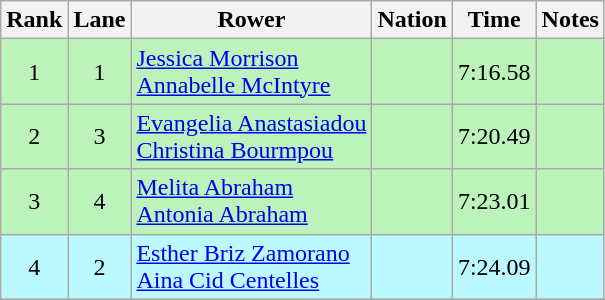<table class="wikitable sortable" style="text-align:center">
<tr>
<th>Rank</th>
<th>Lane</th>
<th>Rower</th>
<th>Nation</th>
<th>Time</th>
<th>Notes</th>
</tr>
<tr bgcolor=bbf3bb>
<td>1</td>
<td>1</td>
<td align=left><a href='#'>Jessica Morrison</a><br><a href='#'>Annabelle McIntyre</a></td>
<td align=left></td>
<td>7:16.58</td>
<td></td>
</tr>
<tr bgcolor=bbf3bb>
<td>2</td>
<td>3</td>
<td align=left><a href='#'>Evangelia Anastasiadou</a><br><a href='#'>Christina Bourmpou</a></td>
<td align=left></td>
<td>7:20.49</td>
<td></td>
</tr>
<tr bgcolor=bbf3bb>
<td>3</td>
<td>4</td>
<td align=left><a href='#'>Melita Abraham</a><br><a href='#'>Antonia Abraham</a></td>
<td align=left></td>
<td>7:23.01</td>
<td></td>
</tr>
<tr bgcolor=bbf9ff>
<td>4</td>
<td>2</td>
<td align=left><a href='#'>Esther Briz Zamorano</a><br><a href='#'>Aina Cid Centelles</a></td>
<td align=left></td>
<td>7:24.09</td>
<td></td>
</tr>
<tr>
</tr>
</table>
